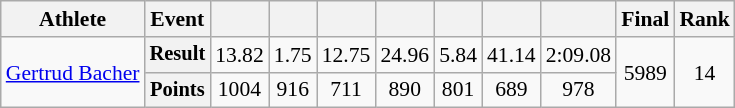<table class="wikitable" style="font-size:90%">
<tr>
<th>Athlete</th>
<th>Event</th>
<th></th>
<th></th>
<th></th>
<th></th>
<th></th>
<th></th>
<th></th>
<th>Final</th>
<th>Rank</th>
</tr>
<tr>
<td align=left rowspan=2><a href='#'>Gertrud Bacher</a></td>
<th style="font-size:95%">Result</th>
<td align=center>13.82</td>
<td align=center>1.75</td>
<td align=center>12.75</td>
<td align=center>24.96</td>
<td align=center>5.84</td>
<td align=center>41.14</td>
<td align=center>2:09.08</td>
<td align=center rowspan=2>5989</td>
<td align=center rowspan=2>14</td>
</tr>
<tr>
<th style="font-size:95%">Points</th>
<td align=center>1004</td>
<td align=center>916</td>
<td align=center>711</td>
<td align=center>890</td>
<td align=center>801</td>
<td align=center>689</td>
<td align=center>978</td>
</tr>
</table>
